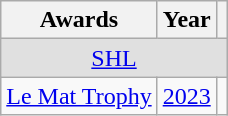<table class="wikitable">
<tr>
<th>Awards</th>
<th>Year</th>
<th></th>
</tr>
<tr ALIGN="center" bgcolor="#e0e0e0">
<td colspan="3"><a href='#'>SHL</a></td>
</tr>
<tr>
<td><a href='#'>Le Mat Trophy</a></td>
<td><a href='#'>2023</a></td>
<td></td>
</tr>
</table>
